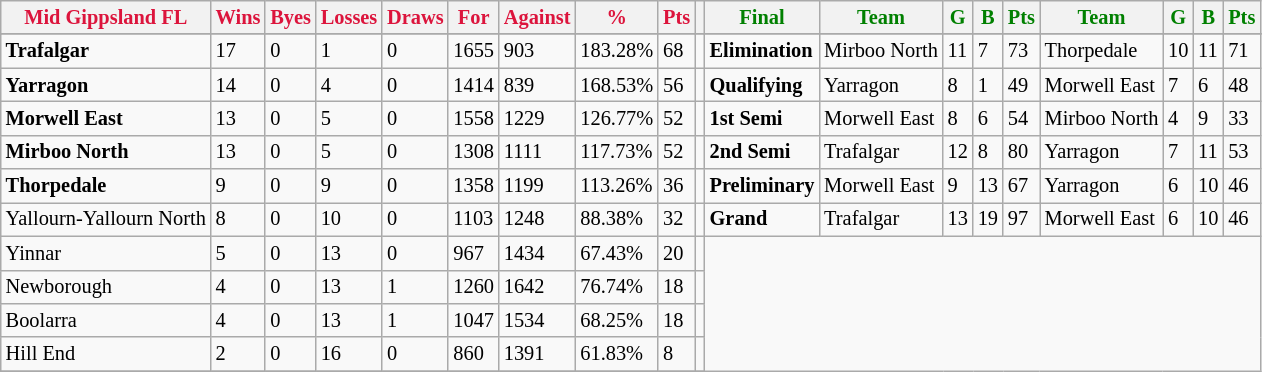<table style="font-size: 85%; text-align: left;" class="wikitable">
<tr>
<th style="color:crimson">Mid Gippsland FL</th>
<th style="color:crimson">Wins</th>
<th style="color:crimson">Byes</th>
<th style="color:crimson">Losses</th>
<th style="color:crimson">Draws</th>
<th style="color:crimson">For</th>
<th style="color:crimson">Against</th>
<th style="color:crimson">%</th>
<th style="color:crimson">Pts</th>
<th></th>
<th style="color:green">Final</th>
<th style="color:green">Team</th>
<th style="color:green">G</th>
<th style="color:green">B</th>
<th style="color:green">Pts</th>
<th style="color:green">Team</th>
<th style="color:green">G</th>
<th style="color:green">B</th>
<th style="color:green">Pts</th>
</tr>
<tr>
</tr>
<tr>
</tr>
<tr>
<td><strong>	Trafalgar	</strong></td>
<td>17</td>
<td>0</td>
<td>1</td>
<td>0</td>
<td>1655</td>
<td>903</td>
<td>183.28%</td>
<td>68</td>
<td></td>
<td><strong>Elimination</strong></td>
<td>Mirboo North</td>
<td>11</td>
<td>7</td>
<td>73</td>
<td>Thorpedale</td>
<td>10</td>
<td>11</td>
<td>71</td>
</tr>
<tr>
<td><strong>	Yarragon	</strong></td>
<td>14</td>
<td>0</td>
<td>4</td>
<td>0</td>
<td>1414</td>
<td>839</td>
<td>168.53%</td>
<td>56</td>
<td></td>
<td><strong>Qualifying</strong></td>
<td>Yarragon</td>
<td>8</td>
<td>1</td>
<td>49</td>
<td>Morwell East</td>
<td>7</td>
<td>6</td>
<td>48</td>
</tr>
<tr>
<td><strong>	Morwell East	</strong></td>
<td>13</td>
<td>0</td>
<td>5</td>
<td>0</td>
<td>1558</td>
<td>1229</td>
<td>126.77%</td>
<td>52</td>
<td></td>
<td><strong>1st Semi</strong></td>
<td>Morwell East</td>
<td>8</td>
<td>6</td>
<td>54</td>
<td>Mirboo North</td>
<td>4</td>
<td>9</td>
<td>33</td>
</tr>
<tr>
<td><strong>	Mirboo North	</strong></td>
<td>13</td>
<td>0</td>
<td>5</td>
<td>0</td>
<td>1308</td>
<td>1111</td>
<td>117.73%</td>
<td>52</td>
<td></td>
<td><strong>2nd Semi</strong></td>
<td>Trafalgar</td>
<td>12</td>
<td>8</td>
<td>80</td>
<td>Yarragon</td>
<td>7</td>
<td>11</td>
<td>53</td>
</tr>
<tr>
<td><strong>	Thorpedale	</strong></td>
<td>9</td>
<td>0</td>
<td>9</td>
<td>0</td>
<td>1358</td>
<td>1199</td>
<td>113.26%</td>
<td>36</td>
<td></td>
<td><strong>Preliminary</strong></td>
<td>Morwell East</td>
<td>9</td>
<td>13</td>
<td>67</td>
<td>Yarragon</td>
<td>6</td>
<td>10</td>
<td>46</td>
</tr>
<tr>
<td>Yallourn-Yallourn North</td>
<td>8</td>
<td>0</td>
<td>10</td>
<td>0</td>
<td>1103</td>
<td>1248</td>
<td>88.38%</td>
<td>32</td>
<td></td>
<td><strong>Grand</strong></td>
<td>Trafalgar</td>
<td>13</td>
<td>19</td>
<td>97</td>
<td>Morwell East</td>
<td>6</td>
<td>10</td>
<td>46</td>
</tr>
<tr>
<td>Yinnar</td>
<td>5</td>
<td>0</td>
<td>13</td>
<td>0</td>
<td>967</td>
<td>1434</td>
<td>67.43%</td>
<td>20</td>
<td></td>
</tr>
<tr>
<td>Newborough</td>
<td>4</td>
<td>0</td>
<td>13</td>
<td>1</td>
<td>1260</td>
<td>1642</td>
<td>76.74%</td>
<td>18</td>
<td></td>
</tr>
<tr>
<td>Boolarra</td>
<td>4</td>
<td>0</td>
<td>13</td>
<td>1</td>
<td>1047</td>
<td>1534</td>
<td>68.25%</td>
<td>18</td>
<td></td>
</tr>
<tr>
<td>Hill End</td>
<td>2</td>
<td>0</td>
<td>16</td>
<td>0</td>
<td>860</td>
<td>1391</td>
<td>61.83%</td>
<td>8</td>
<td></td>
</tr>
<tr>
</tr>
</table>
